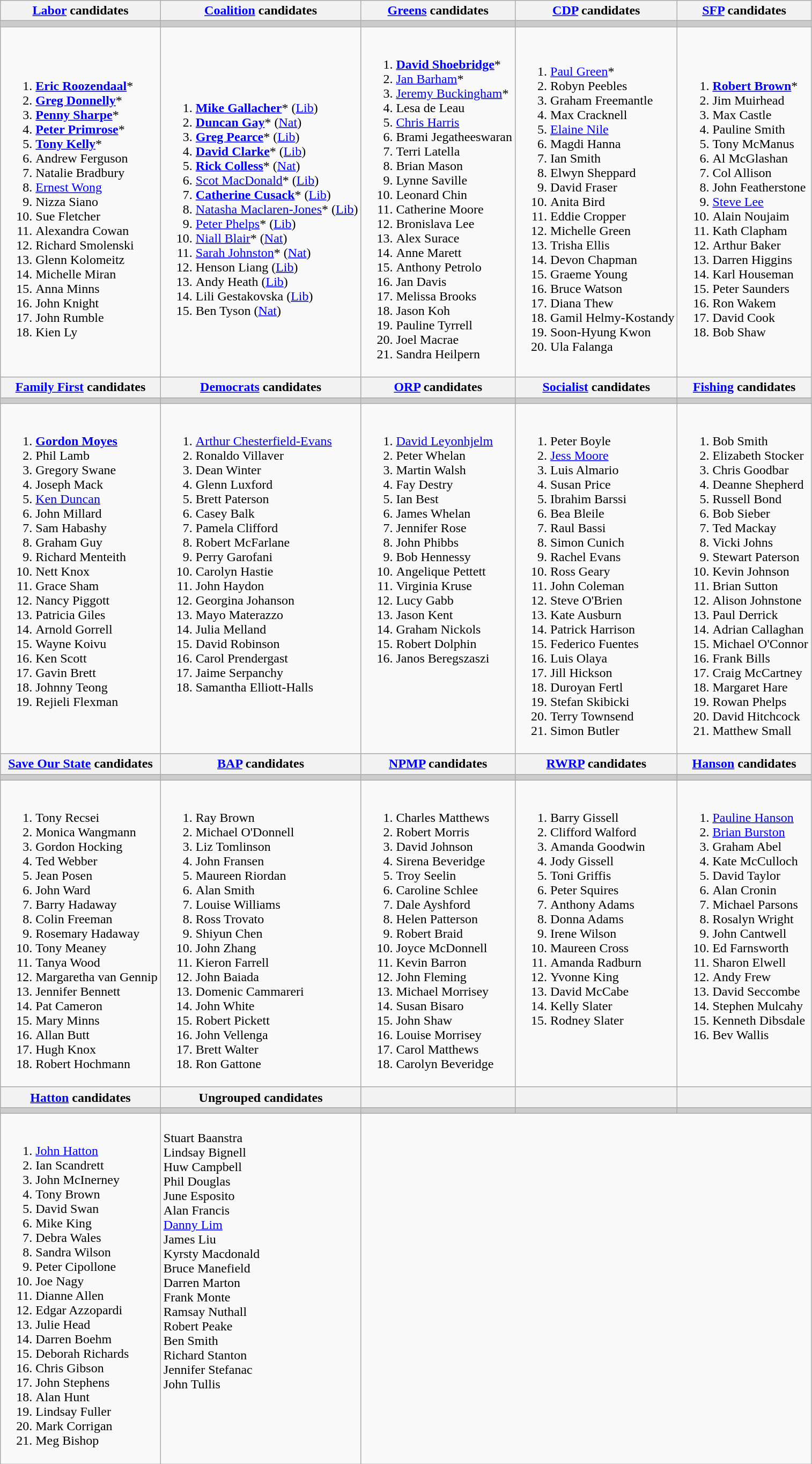<table class="wikitable">
<tr>
<th><a href='#'>Labor</a> candidates</th>
<th><a href='#'>Coalition</a> candidates</th>
<th><a href='#'>Greens</a> candidates</th>
<th><a href='#'>CDP</a> candidates</th>
<th><a href='#'>SFP</a> candidates</th>
</tr>
<tr bgcolor="#cccccc">
<td></td>
<td></td>
<td></td>
<td></td>
<td></td>
</tr>
<tr>
<td><br><ol><li><strong><a href='#'>Eric Roozendaal</a></strong>*</li><li><strong><a href='#'>Greg Donnelly</a></strong>*</li><li><strong><a href='#'>Penny Sharpe</a></strong>*</li><li><strong><a href='#'>Peter Primrose</a></strong>*</li><li><strong><a href='#'>Tony Kelly</a></strong>*</li><li>Andrew Ferguson</li><li>Natalie Bradbury</li><li><a href='#'>Ernest Wong</a></li><li>Nizza Siano</li><li>Sue Fletcher</li><li>Alexandra Cowan</li><li>Richard Smolenski</li><li>Glenn Kolomeitz</li><li>Michelle Miran</li><li>Anna Minns</li><li>John Knight</li><li>John Rumble</li><li>Kien Ly</li></ol></td>
<td><br><ol><li><strong><a href='#'>Mike Gallacher</a></strong>* (<a href='#'>Lib</a>)</li><li><strong><a href='#'>Duncan Gay</a></strong>* (<a href='#'>Nat</a>)</li><li><strong><a href='#'>Greg Pearce</a></strong>* (<a href='#'>Lib</a>)</li><li><strong><a href='#'>David Clarke</a></strong>* (<a href='#'>Lib</a>)</li><li><strong><a href='#'>Rick Colless</a></strong>* (<a href='#'>Nat</a>)</li><li><a href='#'>Scot MacDonald</a>* (<a href='#'>Lib</a>)</li><li><strong><a href='#'>Catherine Cusack</a></strong>* (<a href='#'>Lib</a>)</li><li><a href='#'>Natasha Maclaren-Jones</a>* (<a href='#'>Lib</a>)</li><li><a href='#'>Peter Phelps</a>* (<a href='#'>Lib</a>)</li><li><a href='#'>Niall Blair</a>* (<a href='#'>Nat</a>)</li><li><a href='#'>Sarah Johnston</a>* (<a href='#'>Nat</a>)</li><li>Henson Liang (<a href='#'>Lib</a>)</li><li>Andy Heath (<a href='#'>Lib</a>)</li><li>Lili Gestakovska (<a href='#'>Lib</a>)</li><li>Ben Tyson (<a href='#'>Nat</a>)</li></ol></td>
<td><br><ol><li><strong><a href='#'>David Shoebridge</a></strong>*</li><li><a href='#'>Jan Barham</a>*</li><li><a href='#'>Jeremy Buckingham</a>*</li><li>Lesa de Leau</li><li><a href='#'>Chris Harris</a></li><li>Brami Jegatheeswaran</li><li>Terri Latella</li><li>Brian Mason</li><li>Lynne Saville</li><li>Leonard Chin</li><li>Catherine Moore</li><li>Bronislava Lee</li><li>Alex Surace</li><li>Anne Marett</li><li>Anthony Petrolo</li><li>Jan Davis</li><li>Melissa Brooks</li><li>Jason Koh</li><li>Pauline Tyrrell</li><li>Joel Macrae</li><li>Sandra Heilpern</li></ol></td>
<td><br><ol><li><a href='#'>Paul Green</a>*</li><li>Robyn Peebles</li><li>Graham Freemantle</li><li>Max Cracknell</li><li><a href='#'>Elaine Nile</a></li><li>Magdi Hanna</li><li>Ian Smith</li><li>Elwyn Sheppard</li><li>David Fraser</li><li>Anita Bird</li><li>Eddie Cropper</li><li>Michelle Green</li><li>Trisha Ellis</li><li>Devon Chapman</li><li>Graeme Young</li><li>Bruce Watson</li><li>Diana Thew</li><li>Gamil Helmy-Kostandy</li><li>Soon-Hyung Kwon</li><li>Ula Falanga</li></ol></td>
<td><br><ol><li><strong><a href='#'>Robert Brown</a></strong>*</li><li>Jim Muirhead</li><li>Max Castle</li><li>Pauline Smith</li><li>Tony McManus</li><li>Al McGlashan</li><li>Col Allison</li><li>John Featherstone</li><li><a href='#'>Steve Lee</a></li><li>Alain Noujaim</li><li>Kath Clapham</li><li>Arthur Baker</li><li>Darren Higgins</li><li>Karl Houseman</li><li>Peter Saunders</li><li>Ron Wakem</li><li>David Cook</li><li>Bob Shaw</li></ol></td>
</tr>
<tr bgcolor="#cccccc">
<th><a href='#'>Family First</a> candidates</th>
<th><a href='#'>Democrats</a> candidates</th>
<th><a href='#'>ORP</a> candidates</th>
<th><a href='#'>Socialist</a> candidates</th>
<th><a href='#'>Fishing</a> candidates</th>
</tr>
<tr bgcolor="#cccccc">
<td></td>
<td></td>
<td></td>
<td></td>
<td></td>
</tr>
<tr>
<td valign=top><br><ol><li><strong><a href='#'>Gordon Moyes</a></strong></li><li>Phil Lamb</li><li>Gregory Swane</li><li>Joseph Mack</li><li><a href='#'>Ken Duncan</a></li><li>John Millard</li><li>Sam Habashy</li><li>Graham Guy</li><li>Richard Menteith</li><li>Nett Knox</li><li>Grace Sham</li><li>Nancy Piggott</li><li>Patricia Giles</li><li>Arnold Gorrell</li><li>Wayne Koivu</li><li>Ken Scott</li><li>Gavin Brett</li><li>Johnny Teong</li><li>Rejieli Flexman</li></ol></td>
<td valign=top><br><ol><li><a href='#'>Arthur Chesterfield-Evans</a></li><li>Ronaldo Villaver</li><li>Dean Winter</li><li>Glenn Luxford</li><li>Brett Paterson</li><li>Casey Balk</li><li>Pamela Clifford</li><li>Robert McFarlane</li><li>Perry Garofani</li><li>Carolyn Hastie</li><li>John Haydon</li><li>Georgina Johanson</li><li>Mayo Materazzo</li><li>Julia Melland</li><li>David Robinson</li><li>Carol Prendergast</li><li>Jaime Serpanchy</li><li>Samantha Elliott-Halls</li></ol></td>
<td valign=top><br><ol><li><a href='#'>David Leyonhjelm</a></li><li>Peter Whelan</li><li>Martin Walsh</li><li>Fay Destry</li><li>Ian Best</li><li>James Whelan</li><li>Jennifer Rose</li><li>John Phibbs</li><li>Bob Hennessy</li><li>Angelique Pettett</li><li>Virginia Kruse</li><li>Lucy Gabb</li><li>Jason Kent</li><li>Graham Nickols</li><li>Robert Dolphin</li><li>Janos Beregszaszi</li></ol></td>
<td valign=top><br><ol><li>Peter Boyle</li><li><a href='#'>Jess Moore</a></li><li>Luis Almario</li><li>Susan Price</li><li>Ibrahim Barssi</li><li>Bea Bleile</li><li>Raul Bassi</li><li>Simon Cunich</li><li>Rachel Evans</li><li>Ross Geary</li><li>John Coleman</li><li>Steve O'Brien</li><li>Kate Ausburn</li><li>Patrick Harrison</li><li>Federico Fuentes</li><li>Luis Olaya</li><li>Jill Hickson</li><li>Duroyan Fertl</li><li>Stefan Skibicki</li><li>Terry Townsend</li><li>Simon Butler</li></ol></td>
<td valign=top><br><ol><li>Bob Smith</li><li>Elizabeth Stocker</li><li>Chris Goodbar</li><li>Deanne Shepherd</li><li>Russell Bond</li><li>Bob Sieber</li><li>Ted Mackay</li><li>Vicki Johns</li><li>Stewart Paterson</li><li>Kevin Johnson</li><li>Brian Sutton</li><li>Alison Johnstone</li><li>Paul Derrick</li><li>Adrian Callaghan</li><li>Michael O'Connor</li><li>Frank Bills</li><li>Craig McCartney</li><li>Margaret Hare</li><li>Rowan Phelps</li><li>David Hitchcock</li><li>Matthew Small</li></ol></td>
</tr>
<tr bgcolor="#cccccc">
<th><a href='#'>Save Our State</a> candidates</th>
<th><a href='#'>BAP</a> candidates</th>
<th><a href='#'>NPMP</a> candidates</th>
<th><a href='#'>RWRP</a> candidates</th>
<th><a href='#'>Hanson</a> candidates</th>
</tr>
<tr bgcolor="#cccccc">
<td></td>
<td></td>
<td></td>
<td></td>
<td></td>
</tr>
<tr>
<td valign=top><br><ol><li>Tony Recsei</li><li>Monica Wangmann</li><li>Gordon Hocking</li><li>Ted Webber</li><li>Jean Posen</li><li>John Ward</li><li>Barry Hadaway</li><li>Colin Freeman</li><li>Rosemary Hadaway</li><li>Tony Meaney</li><li>Tanya Wood</li><li>Margaretha van Gennip</li><li>Jennifer Bennett</li><li>Pat Cameron</li><li>Mary Minns</li><li>Allan Butt</li><li>Hugh Knox</li><li>Robert Hochmann</li></ol></td>
<td valign=top><br><ol><li>Ray Brown</li><li>Michael O'Donnell</li><li>Liz Tomlinson</li><li>John Fransen</li><li>Maureen Riordan</li><li>Alan Smith</li><li>Louise Williams</li><li>Ross Trovato</li><li>Shiyun Chen</li><li>John Zhang</li><li>Kieron Farrell</li><li>John Baiada</li><li>Domenic Cammareri</li><li>John White</li><li>Robert Pickett</li><li>John Vellenga</li><li>Brett Walter</li><li>Ron Gattone</li></ol></td>
<td valign=top><br><ol><li>Charles Matthews</li><li>Robert Morris</li><li>David Johnson</li><li>Sirena Beveridge</li><li>Troy Seelin</li><li>Caroline Schlee</li><li>Dale Ayshford</li><li>Helen Patterson</li><li>Robert Braid</li><li>Joyce McDonnell</li><li>Kevin Barron</li><li>John Fleming</li><li>Michael Morrisey</li><li>Susan Bisaro</li><li>John Shaw</li><li>Louise Morrisey</li><li>Carol Matthews</li><li>Carolyn Beveridge</li></ol></td>
<td valign=top><br><ol><li>Barry Gissell</li><li>Clifford Walford</li><li>Amanda Goodwin</li><li>Jody Gissell</li><li>Toni Griffis</li><li>Peter Squires</li><li>Anthony Adams</li><li>Donna Adams</li><li>Irene Wilson</li><li>Maureen Cross</li><li>Amanda Radburn</li><li>Yvonne King</li><li>David McCabe</li><li>Kelly Slater</li><li>Rodney Slater</li></ol></td>
<td valign=top><br><ol><li><a href='#'>Pauline Hanson</a></li><li><a href='#'>Brian Burston</a></li><li>Graham Abel</li><li>Kate McCulloch</li><li>David Taylor</li><li>Alan Cronin</li><li>Michael Parsons</li><li>Rosalyn Wright</li><li>John Cantwell</li><li>Ed Farnsworth</li><li>Sharon Elwell</li><li>Andy Frew</li><li>David Seccombe</li><li>Stephen Mulcahy</li><li>Kenneth Dibsdale</li><li>Bev Wallis</li></ol></td>
</tr>
<tr bgcolor="#cccccc">
<th><a href='#'>Hatton</a> candidates</th>
<th>Ungrouped candidates</th>
<th></th>
<th></th>
<th></th>
</tr>
<tr bgcolor="#cccccc">
<td></td>
<td></td>
<td></td>
<td></td>
<td></td>
</tr>
<tr>
<td valign=top><br><ol><li><a href='#'>John Hatton</a></li><li>Ian Scandrett</li><li>John McInerney</li><li>Tony Brown</li><li>David Swan</li><li>Mike King</li><li>Debra Wales</li><li>Sandra Wilson</li><li>Peter Cipollone</li><li>Joe Nagy</li><li>Dianne Allen</li><li>Edgar Azzopardi</li><li>Julie Head</li><li>Darren Boehm</li><li>Deborah Richards</li><li>Chris Gibson</li><li>John Stephens</li><li>Alan Hunt</li><li>Lindsay Fuller</li><li>Mark Corrigan</li><li>Meg Bishop</li></ol></td>
<td valign=top><br>Stuart Baanstra <br>
Lindsay Bignell <br>
Huw Campbell <br>
Phil Douglas <br>
June Esposito <br>
Alan Francis <br>
<a href='#'>Danny Lim</a> <br>
James Liu <br>
Kyrsty Macdonald <br>
Bruce Manefield <br>
Darren Marton <br>
Frank Monte <br>
Ramsay Nuthall <br>
Robert Peake <br>
Ben Smith <br>
Richard Stanton <br>
Jennifer Stefanac <br>
John Tullis</td>
</tr>
</table>
